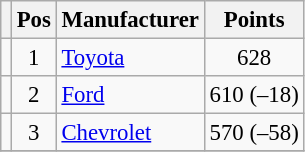<table class="wikitable" style="font-size: 95%">
<tr>
<th></th>
<th>Pos</th>
<th>Manufacturer</th>
<th>Points</th>
</tr>
<tr>
<td align="left"></td>
<td style="text-align:center;">1</td>
<td><a href='#'>Toyota</a></td>
<td style="text-align:center;">628</td>
</tr>
<tr>
<td align="left"></td>
<td style="text-align:center;">2</td>
<td><a href='#'>Ford</a></td>
<td style="text-align:center;">610 (–18)</td>
</tr>
<tr>
<td align="left"></td>
<td style="text-align:center;">3</td>
<td><a href='#'>Chevrolet</a></td>
<td style="text-align:center;">570 (–58)</td>
</tr>
<tr class="sortbottom">
</tr>
</table>
